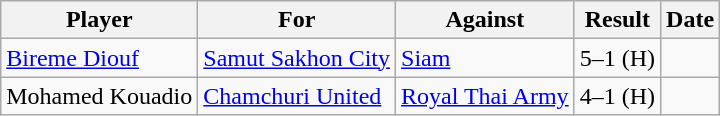<table class="wikitable">
<tr>
<th>Player</th>
<th>For</th>
<th>Against</th>
<th>Result</th>
<th>Date</th>
</tr>
<tr>
<td> <a href='#'>Bireme Diouf</a></td>
<td><a href='#'>Samut Sakhon City</a></td>
<td><a href='#'>Siam</a></td>
<td>5–1 (H)</td>
<td></td>
</tr>
<tr>
<td> Mohamed Kouadio</td>
<td><a href='#'>Chamchuri United</a></td>
<td><a href='#'>Royal Thai Army</a></td>
<td>4–1 (H)</td>
<td></td>
</tr>
</table>
